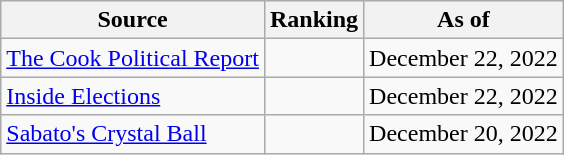<table class="wikitable" style="text-align:center">
<tr>
<th>Source</th>
<th>Ranking</th>
<th>As of</th>
</tr>
<tr>
<td align=left><a href='#'>The Cook Political Report</a></td>
<td></td>
<td>December 22, 2022</td>
</tr>
<tr>
<td align=left><a href='#'>Inside Elections</a></td>
<td></td>
<td>December 22, 2022</td>
</tr>
<tr>
<td align=left><a href='#'>Sabato's Crystal Ball</a></td>
<td></td>
<td>December 20, 2022</td>
</tr>
</table>
